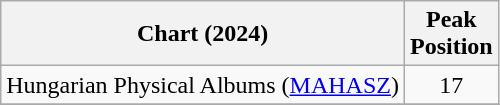<table class="wikitable sortable">
<tr>
<th>Chart (2024)</th>
<th>Peak<br>Position</th>
</tr>
<tr>
<td align="left">Hungarian Physical Albums (<a href='#'>MAHASZ</a>)</td>
<td align="center">17</td>
</tr>
<tr>
</tr>
</table>
